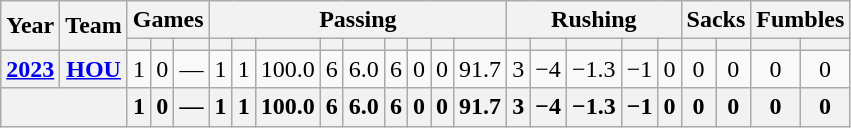<table class="wikitable" style="text-align:center;">
<tr>
<th rowspan="2">Year</th>
<th rowspan="2">Team</th>
<th colspan="3">Games</th>
<th colspan="9">Passing</th>
<th colspan="5">Rushing</th>
<th colspan="2">Sacks</th>
<th colspan="2">Fumbles</th>
</tr>
<tr>
<th></th>
<th></th>
<th></th>
<th></th>
<th></th>
<th></th>
<th></th>
<th></th>
<th></th>
<th></th>
<th></th>
<th></th>
<th></th>
<th></th>
<th></th>
<th></th>
<th></th>
<th></th>
<th></th>
<th></th>
<th></th>
</tr>
<tr>
<th><a href='#'>2023</a></th>
<th><a href='#'>HOU</a></th>
<td>1</td>
<td>0</td>
<td>—</td>
<td>1</td>
<td>1</td>
<td>100.0</td>
<td>6</td>
<td>6.0</td>
<td>6</td>
<td>0</td>
<td>0</td>
<td>91.7</td>
<td>3</td>
<td>−4</td>
<td>−1.3</td>
<td>−1</td>
<td>0</td>
<td>0</td>
<td>0</td>
<td>0</td>
<td>0</td>
</tr>
<tr>
<th colspan="2"></th>
<th>1</th>
<th>0</th>
<th>—</th>
<th>1</th>
<th>1</th>
<th>100.0</th>
<th>6</th>
<th>6.0</th>
<th>6</th>
<th>0</th>
<th>0</th>
<th>91.7</th>
<th>3</th>
<th>−4</th>
<th>−1.3</th>
<th>−1</th>
<th>0</th>
<th>0</th>
<th>0</th>
<th>0</th>
<th>0</th>
</tr>
</table>
